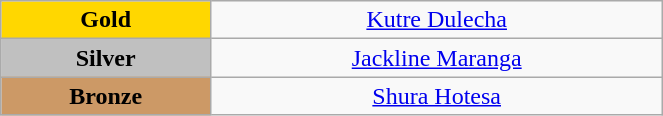<table class="wikitable" style="text-align:center; " width="35%">
<tr>
<td bgcolor="gold"><strong>Gold</strong></td>
<td><a href='#'>Kutre Dulecha</a><br>  <small><em></em></small></td>
</tr>
<tr>
<td bgcolor="silver"><strong>Silver</strong></td>
<td><a href='#'>Jackline Maranga</a><br>  <small><em></em></small></td>
</tr>
<tr>
<td bgcolor="CC9966"><strong>Bronze</strong></td>
<td><a href='#'>Shura Hotesa</a><br>  <small><em></em></small></td>
</tr>
</table>
